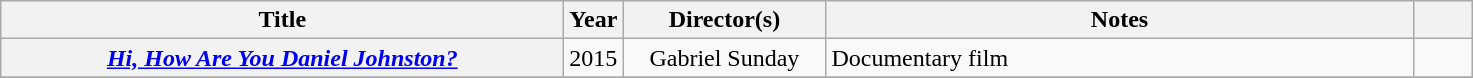<table class="wikitable sortable plainrowheaders" style="text-align:center;">
<tr>
<th scope="col" style="width:23em;">Title</th>
<th scope="col" style="width:2em;">Year</th>
<th scope="col" style="width:8em;">Director(s)</th>
<th scope="col" class="unsortable" style="width:24em;">Notes</th>
<th scope="col" class="unsortable" style="width:2em;"></th>
</tr>
<tr>
<th scope="row"><em><a href='#'>Hi, How Are You Daniel Johnston?</a></em></th>
<td>2015</td>
<td>Gabriel Sunday</td>
<td align="left">Documentary film</td>
<td></td>
</tr>
<tr>
</tr>
</table>
